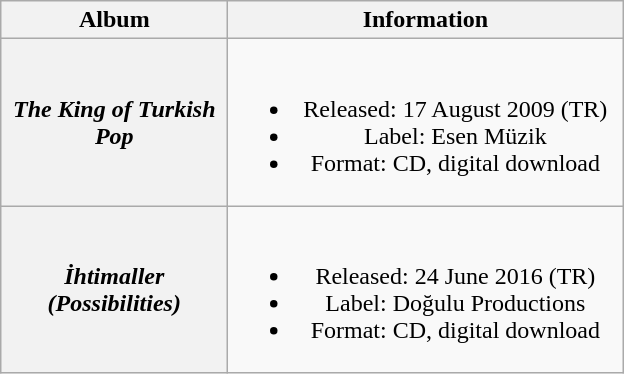<table class="wikitable plainrowheaders" style="text-align:center;" border="1">
<tr>
<th scope="col" style="width:9em;">Album</th>
<th scope="col" style="width:16em;">Information</th>
</tr>
<tr>
<th scope="row"><em>The King of Turkish Pop</em></th>
<td><br><ul><li>Released: 17 August 2009 (TR)</li><li>Label: Esen Müzik</li><li>Format: CD, digital download</li></ul></td>
</tr>
<tr>
<th scope="row"><em>İhtimaller (Possibilities)</em></th>
<td><br><ul><li>Released: 24 June 2016 (TR)</li><li>Label: Doğulu Productions</li><li>Format: CD, digital download</li></ul></td>
</tr>
</table>
